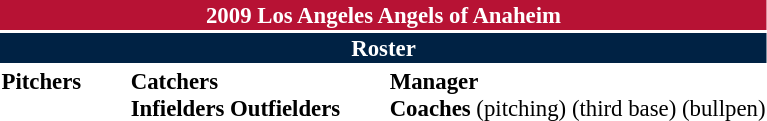<table class="toccolours" style="font-size: 95%;">
<tr>
<th colspan="10" style="background-color: #B71234; color: white; text-align: center;">2009 Los Angeles Angels of Anaheim</th>
</tr>
<tr>
<td colspan="10" style="background-color:#002244; color: white; text-align: center;"><strong>Roster</strong></td>
</tr>
<tr>
<td valign="top"><strong>Pitchers</strong><br>























</td>
<td width="25px"></td>
<td valign="top"><strong>Catchers</strong><br>



<strong>Infielders</strong>









<strong>Outfielders</strong>







</td>
<td width="25px"></td>
<td valign="top"><strong>Manager</strong><br>
<strong>Coaches</strong>
 (pitching)
 (third base)


 (bullpen)

</td>
</tr>
</table>
